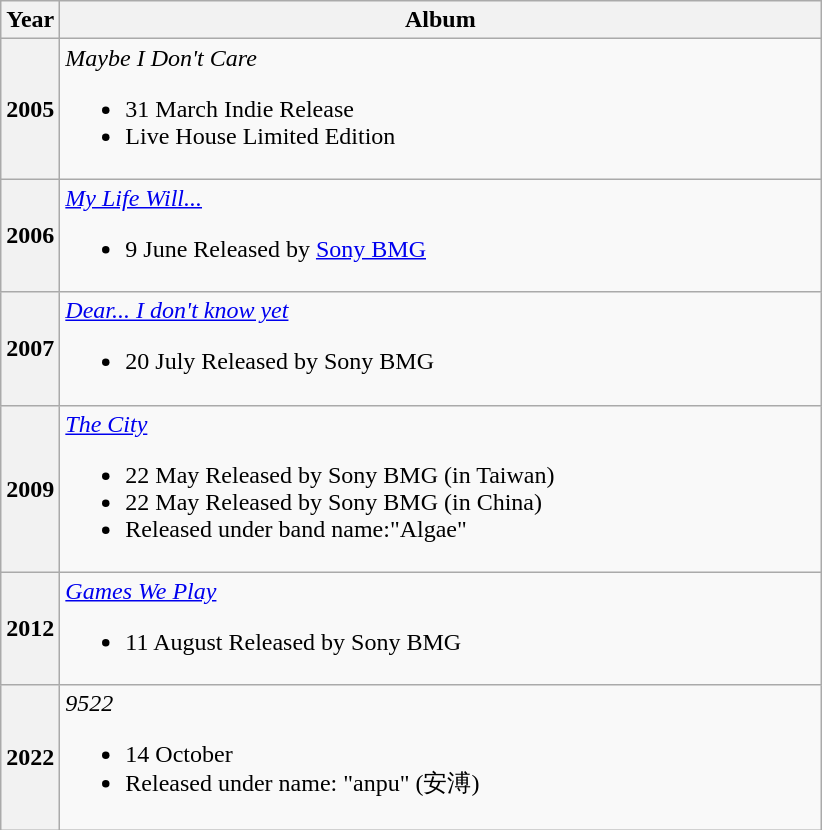<table class="wikitable">
<tr>
<th align="left">Year</th>
<th align="left">Album</th>
</tr>
<tr>
<th>2005</th>
<td width=500><em>Maybe I Don't Care</em><br><ul><li>31 March Indie Release</li><li>Live House Limited Edition</li></ul></td>
</tr>
<tr>
<th>2006</th>
<td width=500><em><a href='#'>My Life Will...</a></em><br><ul><li>9 June Released by <a href='#'>Sony BMG</a></li></ul></td>
</tr>
<tr>
<th>2007</th>
<td width=500><em><a href='#'>Dear... I don't know yet</a></em><br><ul><li>20 July Released by Sony BMG</li></ul></td>
</tr>
<tr>
<th>2009</th>
<td width=500><em><a href='#'>The City</a></em><br><ul><li>22 May Released by Sony BMG (in Taiwan)</li><li>22 May Released by Sony BMG (in China)</li><li>Released under band name:"Algae"</li></ul></td>
</tr>
<tr>
<th>2012</th>
<td width=500><em><a href='#'>Games We Play</a></em><br><ul><li>11 August Released by Sony BMG</li></ul></td>
</tr>
<tr>
<th>2022</th>
<td><em>9522</em><br><ul><li>14 October</li><li>Released under name: "anpu" (安溥)</li></ul></td>
</tr>
</table>
